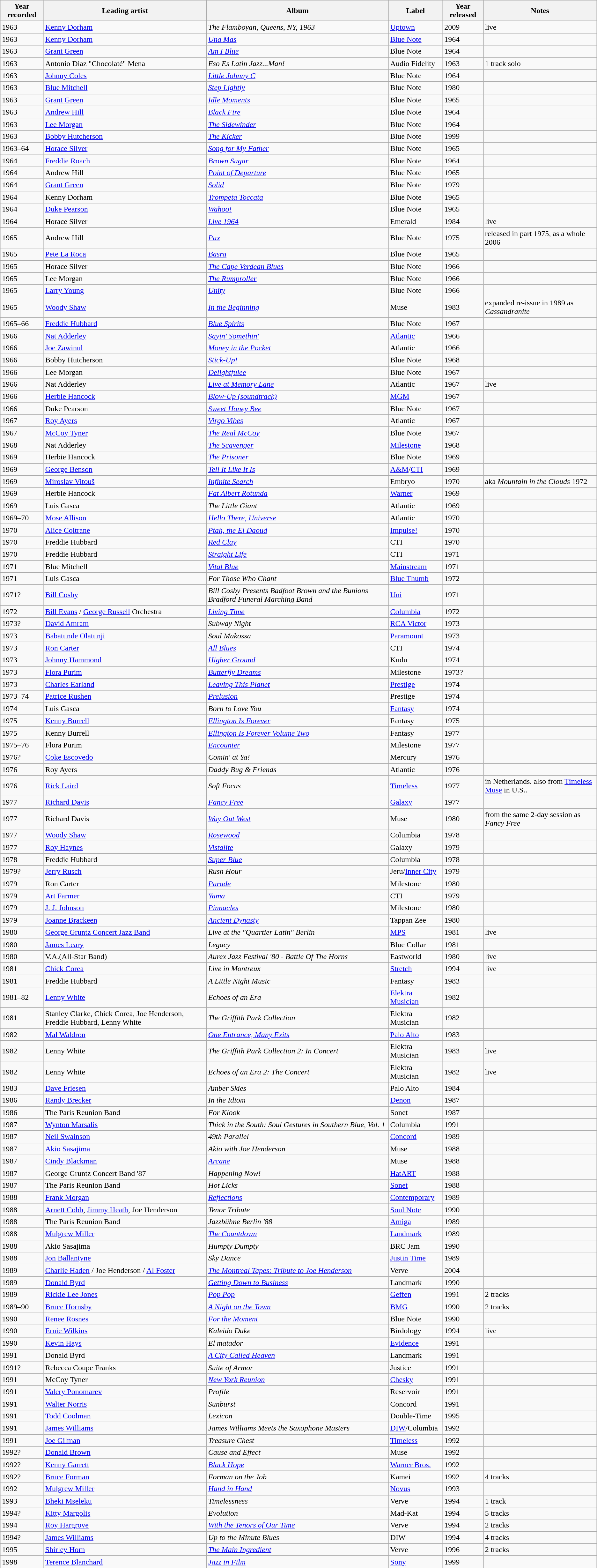<table class="wikitable sortable" border="1">
<tr>
<th scope="col">Year recorded</th>
<th scope="col">Leading artist</th>
<th scope="col">Album</th>
<th scope="col">Label</th>
<th scope="col">Year released</th>
<th scope="col" class="unsortable">Notes</th>
</tr>
<tr>
<td>1963</td>
<td><a href='#'>Kenny Dorham</a></td>
<td><em>The Flamboyan, Queens, NY, 1963</em></td>
<td><a href='#'>Uptown</a></td>
<td>2009</td>
<td>live</td>
</tr>
<tr>
<td>1963</td>
<td><a href='#'>Kenny Dorham</a></td>
<td><em><a href='#'>Una Mas</a></em></td>
<td><a href='#'>Blue Note</a></td>
<td>1964</td>
<td></td>
</tr>
<tr>
<td>1963</td>
<td><a href='#'>Grant Green</a></td>
<td><em><a href='#'>Am I Blue</a></em></td>
<td>Blue Note</td>
<td>1964</td>
<td></td>
</tr>
<tr>
<td>1963</td>
<td>Antonio Diaz "Chocolaté" Mena</td>
<td><em>Eso Es Latin Jazz...Man!</em></td>
<td>Audio Fidelity</td>
<td>1963</td>
<td>1 track solo</td>
</tr>
<tr>
<td>1963</td>
<td><a href='#'>Johnny Coles</a></td>
<td><em><a href='#'>Little Johnny C</a></em></td>
<td>Blue Note</td>
<td>1964</td>
<td></td>
</tr>
<tr>
<td>1963</td>
<td><a href='#'>Blue Mitchell</a></td>
<td><em><a href='#'>Step Lightly</a></em></td>
<td>Blue Note</td>
<td>1980</td>
<td></td>
</tr>
<tr>
<td>1963</td>
<td><a href='#'>Grant Green</a></td>
<td><em><a href='#'>Idle Moments</a></em></td>
<td>Blue Note</td>
<td>1965</td>
<td></td>
</tr>
<tr>
<td>1963</td>
<td><a href='#'>Andrew Hill</a></td>
<td><em><a href='#'>Black Fire</a></em></td>
<td>Blue Note</td>
<td>1964</td>
<td></td>
</tr>
<tr>
<td>1963</td>
<td><a href='#'>Lee Morgan</a></td>
<td><em><a href='#'>The Sidewinder</a></em></td>
<td>Blue Note</td>
<td>1964</td>
<td></td>
</tr>
<tr>
<td>1963</td>
<td><a href='#'>Bobby Hutcherson</a></td>
<td><em><a href='#'>The Kicker</a></em></td>
<td>Blue Note</td>
<td>1999</td>
<td></td>
</tr>
<tr>
<td>1963–64</td>
<td><a href='#'>Horace Silver</a></td>
<td><em><a href='#'>Song for My Father</a></em></td>
<td>Blue Note</td>
<td>1965</td>
<td></td>
</tr>
<tr>
<td>1964</td>
<td><a href='#'>Freddie Roach</a></td>
<td><em><a href='#'>Brown Sugar</a></em></td>
<td>Blue Note</td>
<td>1964</td>
<td></td>
</tr>
<tr>
<td>1964</td>
<td>Andrew Hill</td>
<td><em><a href='#'>Point of Departure</a></em></td>
<td>Blue Note</td>
<td>1965</td>
<td></td>
</tr>
<tr>
<td>1964</td>
<td><a href='#'>Grant Green</a></td>
<td><em><a href='#'>Solid</a></em></td>
<td>Blue Note</td>
<td>1979</td>
<td></td>
</tr>
<tr>
<td>1964</td>
<td>Kenny Dorham</td>
<td><em><a href='#'>Trompeta Toccata</a></em></td>
<td>Blue Note</td>
<td>1965</td>
<td></td>
</tr>
<tr>
<td>1964</td>
<td><a href='#'>Duke Pearson</a></td>
<td><em><a href='#'>Wahoo!</a></em></td>
<td>Blue Note</td>
<td>1965</td>
<td></td>
</tr>
<tr>
<td>1964</td>
<td>Horace Silver</td>
<td><em><a href='#'>Live 1964</a></em></td>
<td>Emerald</td>
<td>1984</td>
<td>live</td>
</tr>
<tr>
<td>1965</td>
<td>Andrew Hill</td>
<td><em><a href='#'>Pax</a></em></td>
<td>Blue Note</td>
<td>1975</td>
<td>released in part 1975, as a whole 2006</td>
</tr>
<tr>
<td>1965</td>
<td><a href='#'>Pete La Roca</a></td>
<td><em><a href='#'>Basra</a></em></td>
<td>Blue Note</td>
<td>1965</td>
<td></td>
</tr>
<tr>
<td>1965</td>
<td>Horace Silver</td>
<td><em><a href='#'>The Cape Verdean Blues</a></em></td>
<td>Blue Note</td>
<td>1966</td>
<td></td>
</tr>
<tr>
<td>1965</td>
<td>Lee Morgan</td>
<td><em><a href='#'>The Rumproller</a></em></td>
<td>Blue Note</td>
<td>1966</td>
<td></td>
</tr>
<tr>
<td>1965</td>
<td><a href='#'>Larry Young</a></td>
<td><em><a href='#'>Unity</a></em></td>
<td>Blue Note</td>
<td>1966</td>
<td></td>
</tr>
<tr>
<td>1965</td>
<td><a href='#'>Woody Shaw</a></td>
<td><em><a href='#'>In the Beginning</a></em></td>
<td>Muse</td>
<td>1983</td>
<td>expanded re-issue in 1989 as <em>Cassandranite</em></td>
</tr>
<tr>
<td>1965–66</td>
<td><a href='#'>Freddie Hubbard</a></td>
<td><em><a href='#'>Blue Spirits</a></em></td>
<td>Blue Note</td>
<td>1967</td>
<td></td>
</tr>
<tr>
<td>1966</td>
<td><a href='#'>Nat Adderley</a></td>
<td><em><a href='#'>Sayin' Somethin'</a></em></td>
<td><a href='#'>Atlantic</a></td>
<td>1966</td>
<td></td>
</tr>
<tr>
<td>1966</td>
<td><a href='#'>Joe Zawinul</a></td>
<td><em><a href='#'>Money in the Pocket</a></em></td>
<td>Atlantic</td>
<td>1966</td>
<td></td>
</tr>
<tr>
<td>1966</td>
<td>Bobby Hutcherson</td>
<td><em><a href='#'>Stick-Up!</a></em></td>
<td>Blue Note</td>
<td>1968</td>
<td></td>
</tr>
<tr>
<td>1966</td>
<td>Lee Morgan</td>
<td><em><a href='#'>Delightfulee</a></em></td>
<td>Blue Note</td>
<td>1967</td>
<td></td>
</tr>
<tr>
<td>1966</td>
<td>Nat Adderley</td>
<td><em><a href='#'>Live at Memory Lane</a></em></td>
<td>Atlantic</td>
<td>1967</td>
<td>live</td>
</tr>
<tr>
<td>1966</td>
<td><a href='#'>Herbie Hancock</a></td>
<td><em><a href='#'>Blow-Up (soundtrack)</a></em></td>
<td><a href='#'>MGM</a></td>
<td>1967</td>
<td></td>
</tr>
<tr>
<td>1966</td>
<td>Duke Pearson</td>
<td><em><a href='#'>Sweet Honey Bee</a></em></td>
<td>Blue Note</td>
<td>1967</td>
<td></td>
</tr>
<tr>
<td>1967</td>
<td><a href='#'>Roy Ayers</a></td>
<td><em><a href='#'>Virgo Vibes</a></em></td>
<td>Atlantic</td>
<td>1967</td>
<td></td>
</tr>
<tr>
<td>1967</td>
<td><a href='#'>McCoy Tyner</a></td>
<td><em><a href='#'>The Real McCoy</a></em></td>
<td>Blue Note</td>
<td>1967</td>
<td></td>
</tr>
<tr>
<td>1968</td>
<td>Nat Adderley</td>
<td><em><a href='#'>The Scavenger</a></em></td>
<td><a href='#'>Milestone</a></td>
<td>1968</td>
<td></td>
</tr>
<tr>
<td>1969</td>
<td>Herbie Hancock</td>
<td><em><a href='#'>The Prisoner</a></em></td>
<td>Blue Note</td>
<td>1969</td>
<td></td>
</tr>
<tr>
<td>1969</td>
<td><a href='#'>George Benson</a></td>
<td><em><a href='#'>Tell It Like It Is</a></em></td>
<td><a href='#'>A&M</a>/<a href='#'>CTI</a></td>
<td>1969</td>
<td></td>
</tr>
<tr>
<td>1969</td>
<td><a href='#'>Miroslav Vitouš</a></td>
<td><em><a href='#'>Infinite Search</a></em></td>
<td>Embryo</td>
<td>1970</td>
<td>aka <em>Mountain in the Clouds</em> 1972</td>
</tr>
<tr>
<td>1969</td>
<td>Herbie Hancock</td>
<td><em><a href='#'>Fat Albert Rotunda</a></em></td>
<td><a href='#'>Warner</a></td>
<td>1969</td>
<td></td>
</tr>
<tr>
<td>1969</td>
<td>Luis Gasca</td>
<td><em>The Little Giant</em></td>
<td>Atlantic</td>
<td>1969</td>
<td></td>
</tr>
<tr>
<td>1969–70</td>
<td><a href='#'>Mose Allison</a></td>
<td><em><a href='#'>Hello There, Universe</a></em></td>
<td>Atlantic</td>
<td>1970</td>
<td></td>
</tr>
<tr>
<td>1970</td>
<td><a href='#'>Alice Coltrane</a></td>
<td><em><a href='#'>Ptah, the El Daoud</a></em></td>
<td><a href='#'>Impulse!</a></td>
<td>1970</td>
<td></td>
</tr>
<tr>
<td>1970</td>
<td>Freddie Hubbard</td>
<td><em><a href='#'>Red Clay</a></em></td>
<td>CTI</td>
<td>1970</td>
<td></td>
</tr>
<tr>
<td>1970</td>
<td>Freddie Hubbard</td>
<td><em><a href='#'>Straight Life</a></em></td>
<td>CTI</td>
<td>1971</td>
<td></td>
</tr>
<tr>
<td>1971</td>
<td>Blue Mitchell</td>
<td><em><a href='#'>Vital Blue</a></em></td>
<td><a href='#'>Mainstream</a></td>
<td>1971</td>
<td></td>
</tr>
<tr>
<td>1971</td>
<td>Luis Gasca</td>
<td><em>For Those Who Chant</em></td>
<td><a href='#'>Blue Thumb</a></td>
<td>1972</td>
<td></td>
</tr>
<tr>
<td>1971?</td>
<td><a href='#'>Bill Cosby</a></td>
<td><em>Bill Cosby Presents Badfoot Brown and the Bunions Bradford Funeral Marching Band</em></td>
<td><a href='#'>Uni</a></td>
<td>1971</td>
<td></td>
</tr>
<tr>
<td>1972</td>
<td><a href='#'>Bill Evans</a> / <a href='#'>George Russell</a> Orchestra</td>
<td><em><a href='#'>Living Time</a></em></td>
<td><a href='#'>Columbia</a></td>
<td>1972</td>
<td></td>
</tr>
<tr>
<td>1973?</td>
<td><a href='#'>David Amram</a></td>
<td><em>Subway Night</em></td>
<td><a href='#'>RCA Victor</a></td>
<td>1973</td>
<td></td>
</tr>
<tr>
<td>1973</td>
<td><a href='#'>Babatunde Olatunji</a></td>
<td><em>Soul Makossa</em></td>
<td><a href='#'>Paramount</a></td>
<td>1973</td>
<td></td>
</tr>
<tr>
<td>1973</td>
<td><a href='#'>Ron Carter</a></td>
<td><em><a href='#'>All Blues</a></em></td>
<td>CTI</td>
<td>1974</td>
<td></td>
</tr>
<tr>
<td>1973</td>
<td><a href='#'>Johnny Hammond</a></td>
<td><em><a href='#'>Higher Ground</a></em></td>
<td>Kudu</td>
<td>1974</td>
<td></td>
</tr>
<tr>
<td>1973</td>
<td><a href='#'>Flora Purim</a></td>
<td><em><a href='#'>Butterfly Dreams</a></em></td>
<td>Milestone</td>
<td>1973?</td>
<td></td>
</tr>
<tr>
<td>1973</td>
<td><a href='#'>Charles Earland</a></td>
<td><em><a href='#'>Leaving This Planet</a></em></td>
<td><a href='#'>Prestige</a></td>
<td>1974</td>
<td></td>
</tr>
<tr>
<td>1973–74</td>
<td><a href='#'>Patrice Rushen</a></td>
<td><em><a href='#'>Prelusion</a></em></td>
<td>Prestige</td>
<td>1974</td>
<td></td>
</tr>
<tr>
<td>1974</td>
<td>Luis Gasca</td>
<td><em>Born to Love You</em></td>
<td><a href='#'>Fantasy</a></td>
<td>1974</td>
<td></td>
</tr>
<tr>
<td>1975</td>
<td><a href='#'>Kenny Burrell</a></td>
<td><em><a href='#'>Ellington Is Forever</a></em></td>
<td>Fantasy</td>
<td>1975</td>
<td></td>
</tr>
<tr>
<td>1975</td>
<td>Kenny Burrell</td>
<td><em><a href='#'>Ellington Is Forever Volume Two</a></em></td>
<td>Fantasy</td>
<td>1977</td>
<td></td>
</tr>
<tr>
<td>1975–76</td>
<td>Flora Purim</td>
<td><em><a href='#'>Encounter</a></em></td>
<td>Milestone</td>
<td>1977</td>
<td></td>
</tr>
<tr>
<td>1976?</td>
<td><a href='#'>Coke Escovedo</a></td>
<td><em>Comin' at Ya!</em></td>
<td>Mercury</td>
<td>1976</td>
<td></td>
</tr>
<tr>
<td>1976</td>
<td>Roy Ayers</td>
<td><em>Daddy Bug & Friends</em></td>
<td>Atlantic</td>
<td>1976</td>
<td></td>
</tr>
<tr>
<td>1976</td>
<td><a href='#'>Rick Laird</a></td>
<td><em>Soft Focus</em></td>
<td><a href='#'>Timeless</a></td>
<td>1977</td>
<td>in Netherlands. also from <a href='#'>Timeless Muse</a> in U.S..</td>
</tr>
<tr>
<td>1977</td>
<td><a href='#'>Richard Davis</a></td>
<td><em><a href='#'>Fancy Free</a></em></td>
<td><a href='#'>Galaxy</a></td>
<td>1977</td>
<td></td>
</tr>
<tr>
<td>1977</td>
<td>Richard Davis</td>
<td><em><a href='#'>Way Out West</a></em></td>
<td>Muse</td>
<td>1980</td>
<td>from the same 2-day session as <em>Fancy Free</em></td>
</tr>
<tr>
<td>1977</td>
<td><a href='#'>Woody Shaw</a></td>
<td><em><a href='#'>Rosewood</a></em></td>
<td>Columbia</td>
<td>1978</td>
<td></td>
</tr>
<tr>
<td>1977</td>
<td><a href='#'>Roy Haynes</a></td>
<td><em><a href='#'>Vistalite</a></em></td>
<td>Galaxy</td>
<td>1979</td>
<td></td>
</tr>
<tr>
<td>1978</td>
<td>Freddie Hubbard</td>
<td><em><a href='#'>Super Blue</a></em></td>
<td>Columbia</td>
<td>1978</td>
<td></td>
</tr>
<tr>
<td>1979?</td>
<td><a href='#'>Jerry Rusch</a></td>
<td><em>Rush Hour</em></td>
<td>Jeru/<a href='#'>Inner City</a></td>
<td>1979</td>
<td></td>
</tr>
<tr>
<td>1979</td>
<td>Ron Carter</td>
<td><em><a href='#'>Parade</a></em></td>
<td>Milestone</td>
<td>1980</td>
<td></td>
</tr>
<tr>
<td>1979</td>
<td><a href='#'>Art Farmer</a></td>
<td><em><a href='#'>Yama</a></em></td>
<td>CTI</td>
<td>1979</td>
<td></td>
</tr>
<tr>
<td>1979</td>
<td><a href='#'>J. J. Johnson</a></td>
<td><em><a href='#'>Pinnacles</a></em></td>
<td>Milestone</td>
<td>1980</td>
<td></td>
</tr>
<tr>
<td>1979</td>
<td><a href='#'>Joanne Brackeen</a></td>
<td><em><a href='#'>Ancient Dynasty</a></em></td>
<td>Tappan Zee</td>
<td>1980</td>
<td></td>
</tr>
<tr>
<td>1980</td>
<td><a href='#'>George Gruntz Concert Jazz Band</a></td>
<td><em>Live at the "Quartier Latin" Berlin</em></td>
<td><a href='#'>MPS</a></td>
<td>1981</td>
<td>live</td>
</tr>
<tr>
<td>1980</td>
<td><a href='#'>James Leary</a></td>
<td><em>Legacy</em></td>
<td>Blue Collar</td>
<td>1981</td>
<td></td>
</tr>
<tr>
<td>1980</td>
<td>V.A.(All-Star Band)</td>
<td><em>Aurex Jazz Festival '80 - Battle Of The Horns</em></td>
<td>Eastworld</td>
<td>1980</td>
<td>live</td>
</tr>
<tr>
<td>1981</td>
<td><a href='#'>Chick Corea</a></td>
<td><em>Live in Montreux</em></td>
<td><a href='#'>Stretch</a></td>
<td>1994</td>
<td>live</td>
</tr>
<tr>
<td>1981</td>
<td>Freddie Hubbard</td>
<td><em>A Little Night Music</em></td>
<td>Fantasy</td>
<td>1983</td>
<td></td>
</tr>
<tr>
<td>1981–82</td>
<td><a href='#'>Lenny White</a></td>
<td><em>Echoes of an Era</em></td>
<td><a href='#'>Elektra Musician</a></td>
<td>1982</td>
<td></td>
</tr>
<tr>
<td>1981</td>
<td>Stanley Clarke, Chick Corea, Joe Henderson, Freddie Hubbard, Lenny White</td>
<td><em>The Griffith Park Collection</em></td>
<td>Elektra Musician</td>
<td>1982</td>
<td></td>
</tr>
<tr>
<td>1982</td>
<td><a href='#'>Mal Waldron</a></td>
<td><em><a href='#'>One Entrance, Many Exits</a></em></td>
<td><a href='#'>Palo Alto</a></td>
<td>1983</td>
<td></td>
</tr>
<tr>
<td>1982</td>
<td>Lenny White</td>
<td><em>The Griffith Park Collection 2: In Concert</em></td>
<td>Elektra Musician</td>
<td>1983</td>
<td>live</td>
</tr>
<tr>
<td>1982</td>
<td>Lenny White</td>
<td><em>Echoes of an Era 2: The Concert</em></td>
<td>Elektra Musician</td>
<td>1982</td>
<td>live</td>
</tr>
<tr>
<td>1983</td>
<td><a href='#'>Dave Friesen</a></td>
<td><em>Amber Skies</em></td>
<td>Palo Alto</td>
<td>1984</td>
<td></td>
</tr>
<tr>
<td>1986</td>
<td><a href='#'>Randy Brecker</a></td>
<td><em>In the Idiom</em></td>
<td><a href='#'>Denon</a></td>
<td>1987</td>
<td></td>
</tr>
<tr>
<td>1986</td>
<td>The Paris Reunion Band</td>
<td><em>For Klook</em></td>
<td>Sonet</td>
<td>1987</td>
<td></td>
</tr>
<tr>
<td>1987</td>
<td><a href='#'>Wynton Marsalis</a></td>
<td><em>Thick in the South: Soul Gestures in Southern Blue, Vol. 1</em></td>
<td>Columbia</td>
<td>1991</td>
<td></td>
</tr>
<tr>
<td>1987</td>
<td><a href='#'>Neil Swainson</a></td>
<td><em>49th Parallel</em></td>
<td><a href='#'>Concord</a></td>
<td>1989</td>
<td></td>
</tr>
<tr>
<td>1987</td>
<td><a href='#'>Akio Sasajima</a></td>
<td><em>Akio with Joe Henderson</em></td>
<td>Muse</td>
<td>1988</td>
<td></td>
</tr>
<tr>
<td>1987</td>
<td><a href='#'>Cindy Blackman</a></td>
<td><em><a href='#'>Arcane</a></em></td>
<td>Muse</td>
<td>1988</td>
<td></td>
</tr>
<tr>
<td>1987</td>
<td>George Gruntz Concert Band '87</td>
<td><em>Happening Now!</em></td>
<td><a href='#'>HatART</a></td>
<td>1988</td>
<td></td>
</tr>
<tr>
<td>1987</td>
<td>The Paris Reunion Band</td>
<td><em>Hot Licks</em></td>
<td><a href='#'>Sonet</a></td>
<td>1988</td>
<td></td>
</tr>
<tr>
<td>1988</td>
<td><a href='#'>Frank Morgan</a></td>
<td><em><a href='#'>Reflections</a></em></td>
<td><a href='#'>Contemporary</a></td>
<td>1989</td>
<td></td>
</tr>
<tr>
<td>1988</td>
<td><a href='#'>Arnett Cobb</a>, <a href='#'>Jimmy Heath</a>, Joe Henderson</td>
<td><em>Tenor Tribute</em></td>
<td><a href='#'>Soul Note</a></td>
<td>1990</td>
<td></td>
</tr>
<tr>
<td>1988</td>
<td>The Paris Reunion Band</td>
<td><em>Jazzbühne Berlin '88</em></td>
<td><a href='#'>Amiga</a></td>
<td>1989</td>
<td></td>
</tr>
<tr>
<td>1988</td>
<td><a href='#'>Mulgrew Miller</a></td>
<td><em><a href='#'>The Countdown</a></em></td>
<td><a href='#'>Landmark</a></td>
<td>1989</td>
<td></td>
</tr>
<tr>
<td>1988</td>
<td>Akio Sasajima</td>
<td><em>Humpty Dumpty</em></td>
<td>BRC Jam</td>
<td>1990</td>
<td></td>
</tr>
<tr>
<td>1988</td>
<td><a href='#'>Jon Ballantyne</a></td>
<td><em>Sky Dance</em></td>
<td><a href='#'>Justin Time</a></td>
<td>1989</td>
<td></td>
</tr>
<tr>
<td>1989</td>
<td><a href='#'>Charlie Haden</a> / Joe Henderson / <a href='#'>Al Foster</a></td>
<td><em><a href='#'>The Montreal Tapes: Tribute to Joe Henderson</a></em></td>
<td>Verve</td>
<td>2004</td>
<td></td>
</tr>
<tr>
<td>1989</td>
<td><a href='#'>Donald Byrd</a></td>
<td><em><a href='#'>Getting Down to Business</a></em></td>
<td>Landmark</td>
<td>1990</td>
<td></td>
</tr>
<tr>
<td>1989</td>
<td><a href='#'>Rickie Lee Jones</a></td>
<td><em><a href='#'>Pop Pop</a></em></td>
<td><a href='#'>Geffen</a></td>
<td>1991</td>
<td>2 tracks</td>
</tr>
<tr>
<td>1989–90</td>
<td><a href='#'>Bruce Hornsby</a></td>
<td><em><a href='#'>A Night on the Town</a></em></td>
<td><a href='#'>BMG</a></td>
<td>1990</td>
<td>2 tracks</td>
</tr>
<tr>
<td>1990</td>
<td><a href='#'>Renee Rosnes</a></td>
<td><em><a href='#'>For the Moment</a></em></td>
<td>Blue Note</td>
<td>1990</td>
<td></td>
</tr>
<tr>
<td>1990</td>
<td><a href='#'>Ernie Wilkins</a></td>
<td><em>Kaleido Duke</em></td>
<td>Birdology</td>
<td>1994</td>
<td>live</td>
</tr>
<tr>
<td>1990</td>
<td><a href='#'>Kevin Hays</a></td>
<td><em>El matador</em></td>
<td><a href='#'>Evidence</a></td>
<td>1991</td>
<td></td>
</tr>
<tr>
<td>1991</td>
<td>Donald Byrd</td>
<td><em><a href='#'>A City Called Heaven</a></em></td>
<td>Landmark</td>
<td>1991</td>
<td></td>
</tr>
<tr>
<td>1991?</td>
<td>Rebecca Coupe Franks</td>
<td><em>Suite of Armor</em></td>
<td>Justice</td>
<td>1991</td>
<td></td>
</tr>
<tr>
<td>1991</td>
<td>McCoy Tyner</td>
<td><em><a href='#'>New York Reunion</a></em></td>
<td><a href='#'>Chesky</a></td>
<td>1991</td>
<td></td>
</tr>
<tr>
<td>1991</td>
<td><a href='#'>Valery Ponomarev</a></td>
<td><em>Profile</em></td>
<td>Reservoir</td>
<td>1991</td>
<td></td>
</tr>
<tr>
<td>1991</td>
<td><a href='#'>Walter Norris</a></td>
<td><em>Sunburst</em></td>
<td>Concord</td>
<td>1991</td>
<td></td>
</tr>
<tr>
<td>1991</td>
<td><a href='#'>Todd Coolman</a></td>
<td><em>Lexicon</em></td>
<td>Double-Time</td>
<td>1995</td>
<td></td>
</tr>
<tr>
<td>1991</td>
<td><a href='#'>James Williams</a></td>
<td><em>James Williams Meets the Saxophone Masters</em></td>
<td><a href='#'>DIW</a>/Columbia</td>
<td>1992</td>
<td></td>
</tr>
<tr>
<td>1991</td>
<td><a href='#'>Joe Gilman</a></td>
<td><em>Treasure Chest</em></td>
<td><a href='#'>Timeless</a></td>
<td>1992</td>
<td></td>
</tr>
<tr>
<td>1992?</td>
<td><a href='#'>Donald Brown</a></td>
<td><em>Cause and Effect</em></td>
<td>Muse</td>
<td>1992</td>
<td></td>
</tr>
<tr>
<td>1992?</td>
<td><a href='#'>Kenny Garrett</a></td>
<td><em><a href='#'>Black Hope</a></em></td>
<td><a href='#'>Warner Bros.</a></td>
<td>1992</td>
<td></td>
</tr>
<tr>
<td>1992?</td>
<td><a href='#'>Bruce Forman</a></td>
<td><em>Forman on the Job</em></td>
<td>Kamei</td>
<td>1992</td>
<td>4 tracks</td>
</tr>
<tr>
<td>1992</td>
<td><a href='#'>Mulgrew Miller</a></td>
<td><em><a href='#'>Hand in Hand</a></em></td>
<td><a href='#'>Novus</a></td>
<td>1993</td>
<td></td>
</tr>
<tr>
<td>1993</td>
<td><a href='#'>Bheki Mseleku</a></td>
<td><em>Timelessness</em></td>
<td>Verve</td>
<td>1994</td>
<td>1 track</td>
</tr>
<tr>
<td>1994?</td>
<td><a href='#'>Kitty Margolis</a></td>
<td><em>Evolution</em></td>
<td>Mad-Kat</td>
<td>1994</td>
<td>5 tracks</td>
</tr>
<tr>
<td>1994</td>
<td><a href='#'>Roy Hargrove</a></td>
<td><em><a href='#'>With the Tenors of Our Time</a></em></td>
<td>Verve</td>
<td>1994</td>
<td>2 tracks</td>
</tr>
<tr>
<td>1994?</td>
<td><a href='#'>James Williams</a></td>
<td><em>Up to the Minute Blues</em></td>
<td>DIW</td>
<td>1994</td>
<td>4 tracks</td>
</tr>
<tr>
<td>1995</td>
<td><a href='#'>Shirley Horn</a></td>
<td><em><a href='#'>The Main Ingredient</a></em></td>
<td>Verve</td>
<td>1996</td>
<td>2 tracks</td>
</tr>
<tr>
<td>1998</td>
<td><a href='#'>Terence Blanchard</a></td>
<td><em><a href='#'>Jazz in Film</a></em></td>
<td><a href='#'>Sony</a></td>
<td>1999</td>
<td></td>
</tr>
</table>
